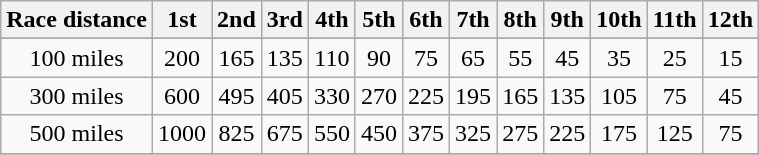<table class="wikitable" style="text-align:center">
<tr>
<th>Race distance</th>
<th>1st</th>
<th>2nd</th>
<th>3rd</th>
<th>4th</th>
<th>5th</th>
<th>6th</th>
<th>7th</th>
<th>8th</th>
<th>9th</th>
<th>10th</th>
<th>11th</th>
<th>12th</th>
</tr>
<tr>
</tr>
<tr>
<td>100 miles</td>
<td>200</td>
<td>165</td>
<td>135</td>
<td>110</td>
<td>90</td>
<td>75</td>
<td>65</td>
<td>55</td>
<td>45</td>
<td>35</td>
<td>25</td>
<td>15</td>
</tr>
<tr>
<td>300 miles</td>
<td>600</td>
<td>495</td>
<td>405</td>
<td>330</td>
<td>270</td>
<td>225</td>
<td>195</td>
<td>165</td>
<td>135</td>
<td>105</td>
<td>75</td>
<td>45</td>
</tr>
<tr>
<td>500 miles</td>
<td>1000</td>
<td>825</td>
<td>675</td>
<td>550</td>
<td>450</td>
<td>375</td>
<td>325</td>
<td>275</td>
<td>225</td>
<td>175</td>
<td>125</td>
<td>75</td>
</tr>
<tr>
</tr>
</table>
